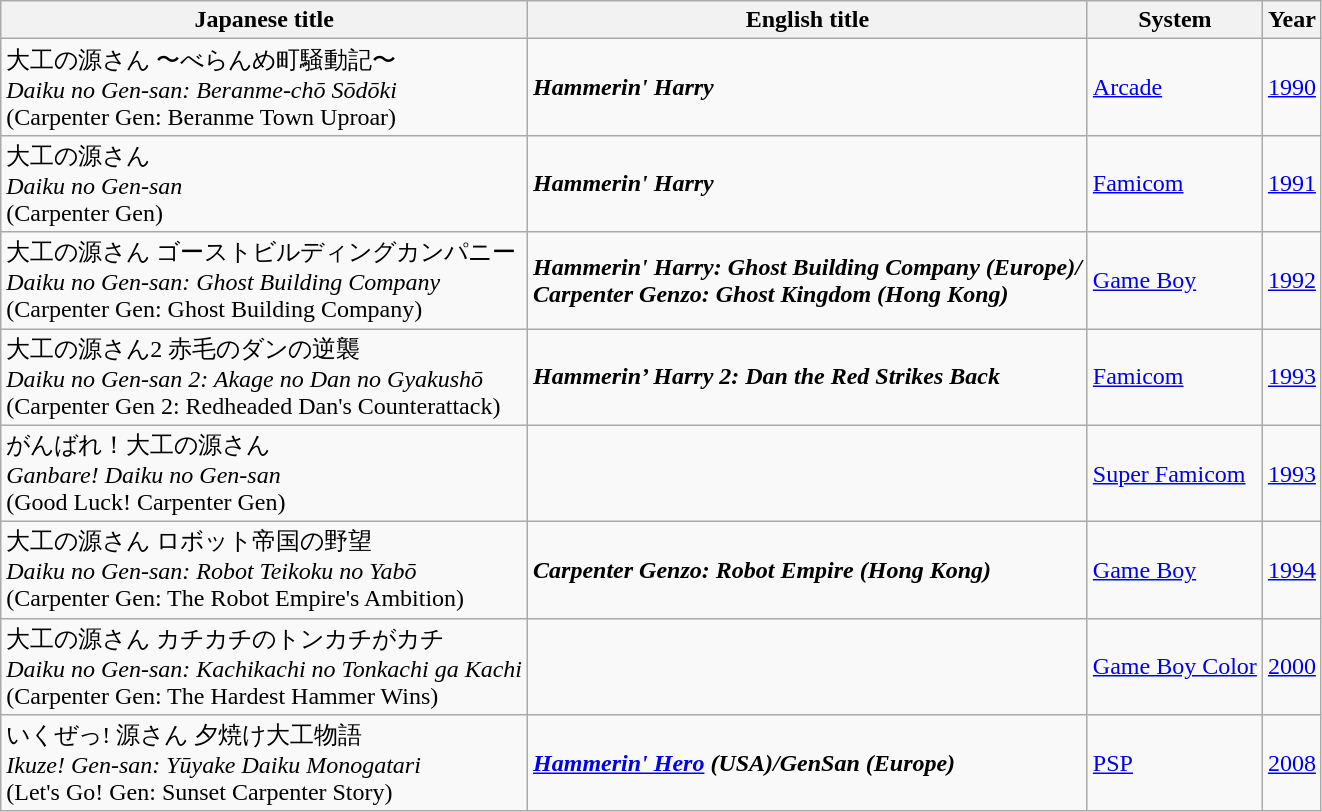<table class="wikitable">
<tr>
<th>Japanese title</th>
<th>English title</th>
<th>System</th>
<th>Year</th>
</tr>
<tr style="vertical-align: middle;">
<td style="white-space: nowrap;">大工の源さん 〜べらんめ町騒動記〜<br><em>Daiku no Gen-san: Beranme-chō Sōdōki</em><br>(Carpenter Gen: Beranme Town Uproar)</td>
<td style="white-space: nowrap;"><strong><em>Hammerin' Harry</em></strong></td>
<td><a href='#'>Arcade</a></td>
<td style="white-space: nowrap;"><a href='#'>1990</a></td>
</tr>
<tr style="vertical-align: middle;">
<td style="white-space: nowrap;">大工の源さん<br><em>Daiku no Gen-san</em><br>(Carpenter Gen)</td>
<td style="white-space: nowrap;"><strong><em>Hammerin' Harry</em></strong></td>
<td><a href='#'>Famicom</a></td>
<td style="white-space: nowrap;"><a href='#'>1991</a></td>
</tr>
<tr style="vertical-align: middle;">
<td style="white-space: nowrap;">大工の源さん ゴーストビルディングカンパニー<br><em>Daiku no Gen-san: Ghost Building Company</em><br>(Carpenter Gen: Ghost Building Company)</td>
<td style="white-space: nowrap;"><strong><em>Hammerin' Harry: Ghost Building Company (Europe)/<br>Carpenter Genzo: Ghost Kingdom (Hong Kong)</em></strong></td>
<td><a href='#'>Game Boy</a></td>
<td style="white-space: nowrap;"><a href='#'>1992</a></td>
</tr>
<tr style="vertical-align: middle;">
<td style="white-space: nowrap;">大工の源さん2 赤毛のダンの逆襲<br><em>Daiku no Gen-san 2: Akage no Dan no Gyakushō</em><br>(Carpenter Gen 2: Redheaded Dan's Counterattack)</td>
<td style="white-space: nowrap;"><strong><em>Hammerin’ Harry 2: Dan the Red Strikes Back</em></strong></td>
<td><a href='#'>Famicom</a></td>
<td style="white-space: nowrap;"><a href='#'>1993</a></td>
</tr>
<tr style="vertical-align: middle;">
<td style="white-space: nowrap;">がんばれ！大工の源さん<br><em>Ganbare! Daiku no Gen-san</em><br>(Good Luck! Carpenter Gen)</td>
<td style="white-space: nowrap;"></td>
<td><a href='#'>Super Famicom</a></td>
<td style="white-space: nowrap;"><a href='#'>1993</a></td>
</tr>
<tr style="vertical-align: middle;">
<td style="white-space: nowrap;">大工の源さん ロボット帝国の野望<br><em>Daiku no Gen-san: Robot Teikoku no Yabō</em><br>(Carpenter Gen: The Robot Empire's Ambition)</td>
<td style="white-space: nowrap;"><strong><em>Carpenter Genzo: Robot Empire (Hong Kong)</em></strong></td>
<td><a href='#'>Game Boy</a></td>
<td style="white-space: nowrap;"><a href='#'>1994</a></td>
</tr>
<tr style="vertical-align: middle;">
<td style="white-space: nowrap;">大工の源さん カチカチのトンカチがカチ<br><em>Daiku no Gen-san: Kachikachi no Tonkachi ga Kachi</em><br>(Carpenter Gen: The Hardest Hammer Wins)</td>
<td style="white-space: nowrap;"></td>
<td><a href='#'>Game Boy Color</a></td>
<td style="white-space: nowrap;"><a href='#'>2000</a></td>
</tr>
<tr style="vertical-align: middle;">
<td style="white-space: nowrap;">いくぜっ! 源さん 夕焼け大工物語<br><em>Ikuze! Gen-san: Yūyake Daiku Monogatari</em><br>(Let's Go! Gen: Sunset Carpenter Story)</td>
<td style="white-space: nowrap;"><strong><em><a href='#'>Hammerin' Hero</a> (USA)/GenSan (Europe)</em></strong></td>
<td><a href='#'>PSP</a></td>
<td style="white-space: nowrap;"><a href='#'>2008</a></td>
</tr>
</table>
